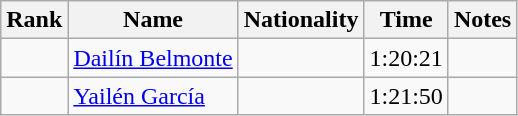<table class="wikitable sortable" style="text-align:center">
<tr>
<th>Rank</th>
<th>Name</th>
<th>Nationality</th>
<th>Time</th>
<th>Notes</th>
</tr>
<tr>
<td></td>
<td align=left><a href='#'>Dailín Belmonte</a></td>
<td align=left></td>
<td>1:20:21</td>
<td></td>
</tr>
<tr>
<td></td>
<td align=left><a href='#'>Yailén García</a></td>
<td align=left></td>
<td>1:21:50</td>
<td></td>
</tr>
</table>
